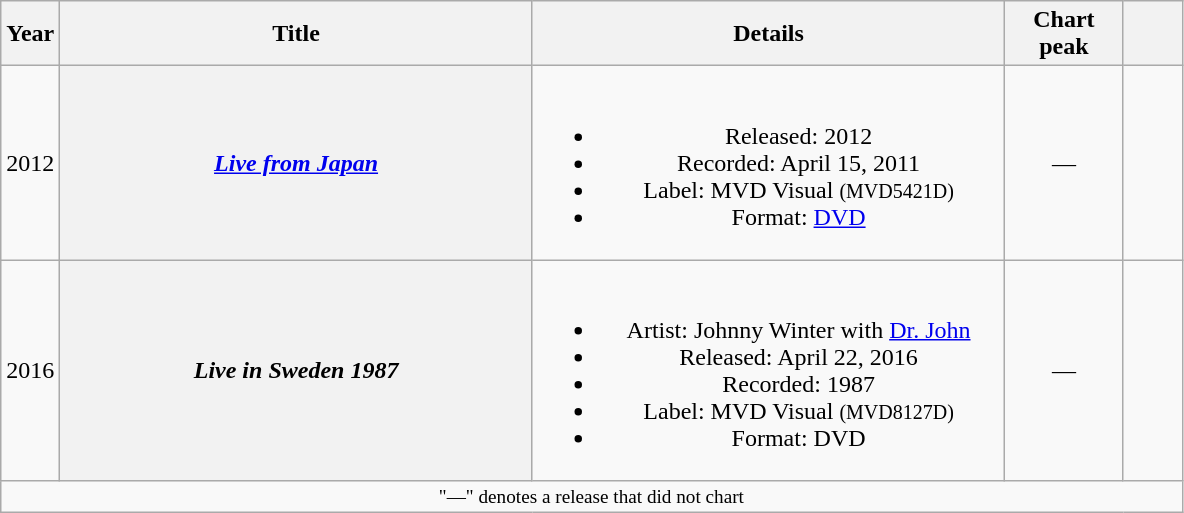<table class="wikitable plainrowheaders" style="text-align:center;">
<tr>
<th scope="col" width=5%>Year</th>
<th scope="col" width=40%>Title</th>
<th scope="col" width=40%>Details</th>
<th scope="col" width=10%>Chart<br>peak<br></th>
<th scope="col" width=5%></th>
</tr>
<tr>
<td>2012</td>
<th scope="row"><em><a href='#'>Live from Japan</a></em></th>
<td><br><ul><li>Released: 2012</li><li>Recorded: April 15, 2011</li><li>Label: MVD Visual <small>(MVD5421D)</small></li><li>Format: <a href='#'>DVD</a></li></ul></td>
<td>—</td>
<td></td>
</tr>
<tr>
<td>2016</td>
<th scope="row"><em>Live in Sweden 1987</em></th>
<td><br><ul><li>Artist: Johnny Winter with <a href='#'>Dr. John</a></li><li>Released: April 22, 2016</li><li>Recorded: 1987</li><li>Label: MVD Visual <small>(MVD8127D)</small></li><li>Format: DVD</li></ul></td>
<td>—</td>
<td></td>
</tr>
<tr>
<td colspan="5" style="font-size: 80%">"—" denotes a release that did not chart</td>
</tr>
</table>
